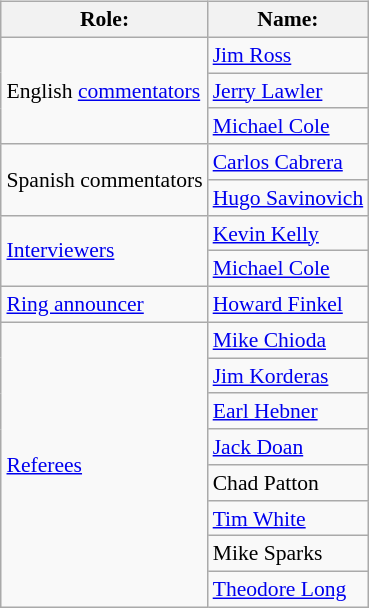<table class=wikitable style="font-size:90%; margin: 0.5em 0 0.5em 1em; float: right; clear: right;">
<tr>
<th>Role:</th>
<th>Name:</th>
</tr>
<tr>
<td rowspan=3>English <a href='#'>commentators</a></td>
<td><a href='#'>Jim Ross</a></td>
</tr>
<tr>
<td><a href='#'>Jerry Lawler</a></td>
</tr>
<tr>
<td><a href='#'>Michael Cole</a></td>
</tr>
<tr>
<td rowspan=2>Spanish commentators</td>
<td><a href='#'>Carlos Cabrera</a></td>
</tr>
<tr>
<td><a href='#'>Hugo Savinovich</a></td>
</tr>
<tr>
<td rowspan="2"><a href='#'>Interviewers</a></td>
<td><a href='#'>Kevin Kelly</a></td>
</tr>
<tr>
<td><a href='#'>Michael Cole</a></td>
</tr>
<tr>
<td><a href='#'>Ring announcer</a></td>
<td><a href='#'>Howard Finkel</a></td>
</tr>
<tr>
<td rowspan=8><a href='#'>Referees</a></td>
<td><a href='#'>Mike Chioda</a></td>
</tr>
<tr>
<td><a href='#'>Jim Korderas</a></td>
</tr>
<tr>
<td><a href='#'>Earl Hebner</a></td>
</tr>
<tr>
<td><a href='#'>Jack Doan</a></td>
</tr>
<tr>
<td>Chad Patton</td>
</tr>
<tr>
<td><a href='#'>Tim White</a></td>
</tr>
<tr>
<td>Mike Sparks</td>
</tr>
<tr>
<td><a href='#'>Theodore Long</a></td>
</tr>
</table>
